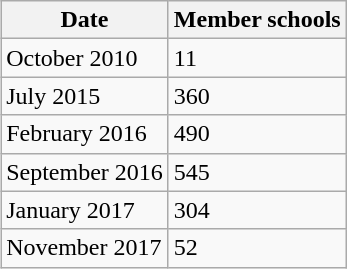<table class="wikitable" style="float: right;" border="1">
<tr>
<th>Date</th>
<th>Member schools</th>
</tr>
<tr>
<td>October 2010</td>
<td>11</td>
</tr>
<tr>
<td>July 2015</td>
<td>360</td>
</tr>
<tr>
<td>February 2016</td>
<td>490</td>
</tr>
<tr>
<td>September 2016</td>
<td>545</td>
</tr>
<tr>
<td>January 2017</td>
<td>304</td>
</tr>
<tr>
<td>November 2017</td>
<td>52</td>
</tr>
</table>
